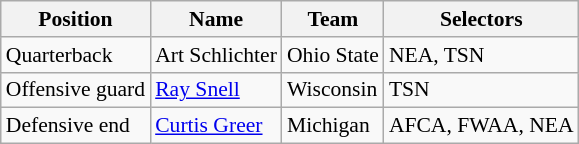<table class="wikitable" style="font-size: 90%">
<tr>
<th>Position</th>
<th>Name</th>
<th>Team</th>
<th>Selectors</th>
</tr>
<tr>
<td>Quarterback</td>
<td>Art Schlichter</td>
<td>Ohio State</td>
<td>NEA, TSN</td>
</tr>
<tr>
<td>Offensive guard</td>
<td><a href='#'>Ray Snell</a></td>
<td>Wisconsin</td>
<td>TSN</td>
</tr>
<tr>
<td>Defensive end</td>
<td><a href='#'>Curtis Greer</a></td>
<td>Michigan</td>
<td>AFCA, FWAA, NEA</td>
</tr>
</table>
